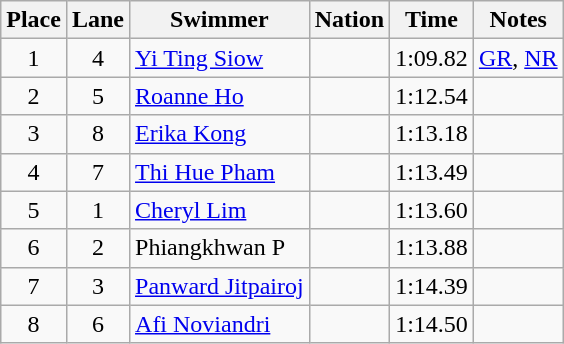<table class="wikitable sortable" style="text-align:center">
<tr>
<th>Place</th>
<th>Lane</th>
<th>Swimmer</th>
<th>Nation</th>
<th>Time</th>
<th>Notes</th>
</tr>
<tr>
<td>1</td>
<td>4</td>
<td align=left><a href='#'>Yi Ting Siow</a></td>
<td align=left></td>
<td>1:09.82</td>
<td><a href='#'>GR</a>, <a href='#'>NR</a></td>
</tr>
<tr>
<td>2</td>
<td>5</td>
<td align=left><a href='#'>Roanne Ho</a></td>
<td align=left></td>
<td>1:12.54</td>
<td></td>
</tr>
<tr>
<td>3</td>
<td>8</td>
<td align=left><a href='#'>Erika Kong</a></td>
<td align=left></td>
<td>1:13.18</td>
<td></td>
</tr>
<tr>
<td>4</td>
<td>7</td>
<td align=left><a href='#'>Thi Hue Pham</a></td>
<td align=left></td>
<td>1:13.49</td>
<td></td>
</tr>
<tr>
<td>5</td>
<td>1</td>
<td align=left><a href='#'>Cheryl Lim</a></td>
<td align=left></td>
<td>1:13.60</td>
<td></td>
</tr>
<tr>
<td>6</td>
<td>2</td>
<td align=left>Phiangkhwan P</td>
<td align=left></td>
<td>1:13.88</td>
<td></td>
</tr>
<tr>
<td>7</td>
<td>3</td>
<td align=left><a href='#'>Panward Jitpairoj</a></td>
<td align=left></td>
<td>1:14.39</td>
<td></td>
</tr>
<tr>
<td>8</td>
<td>6</td>
<td align=left><a href='#'>Afi Noviandri</a></td>
<td align=left></td>
<td>1:14.50</td>
<td></td>
</tr>
</table>
